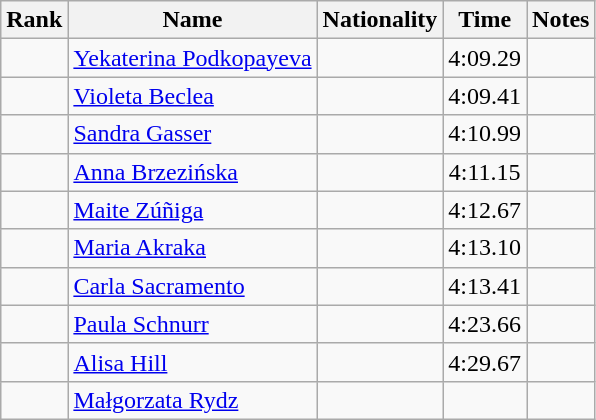<table class="wikitable sortable" style="text-align:center">
<tr>
<th>Rank</th>
<th>Name</th>
<th>Nationality</th>
<th>Time</th>
<th>Notes</th>
</tr>
<tr>
<td></td>
<td align="left"><a href='#'>Yekaterina Podkopayeva</a></td>
<td align=left></td>
<td>4:09.29</td>
<td></td>
</tr>
<tr>
<td></td>
<td align="left"><a href='#'>Violeta Beclea</a></td>
<td align=left></td>
<td>4:09.41</td>
<td></td>
</tr>
<tr>
<td></td>
<td align="left"><a href='#'>Sandra Gasser</a></td>
<td align=left></td>
<td>4:10.99</td>
<td></td>
</tr>
<tr>
<td></td>
<td align="left"><a href='#'>Anna Brzezińska</a></td>
<td align=left></td>
<td>4:11.15</td>
<td></td>
</tr>
<tr>
<td></td>
<td align="left"><a href='#'>Maite Zúñiga</a></td>
<td align=left></td>
<td>4:12.67</td>
<td></td>
</tr>
<tr>
<td></td>
<td align="left"><a href='#'>Maria Akraka</a></td>
<td align=left></td>
<td>4:13.10</td>
<td></td>
</tr>
<tr>
<td></td>
<td align="left"><a href='#'>Carla Sacramento</a></td>
<td align=left></td>
<td>4:13.41</td>
<td></td>
</tr>
<tr>
<td></td>
<td align="left"><a href='#'>Paula Schnurr</a></td>
<td align=left></td>
<td>4:23.66</td>
<td></td>
</tr>
<tr>
<td></td>
<td align="left"><a href='#'>Alisa Hill</a></td>
<td align=left></td>
<td>4:29.67</td>
<td></td>
</tr>
<tr>
<td></td>
<td align="left"><a href='#'>Małgorzata Rydz</a></td>
<td align=left></td>
<td></td>
<td></td>
</tr>
</table>
